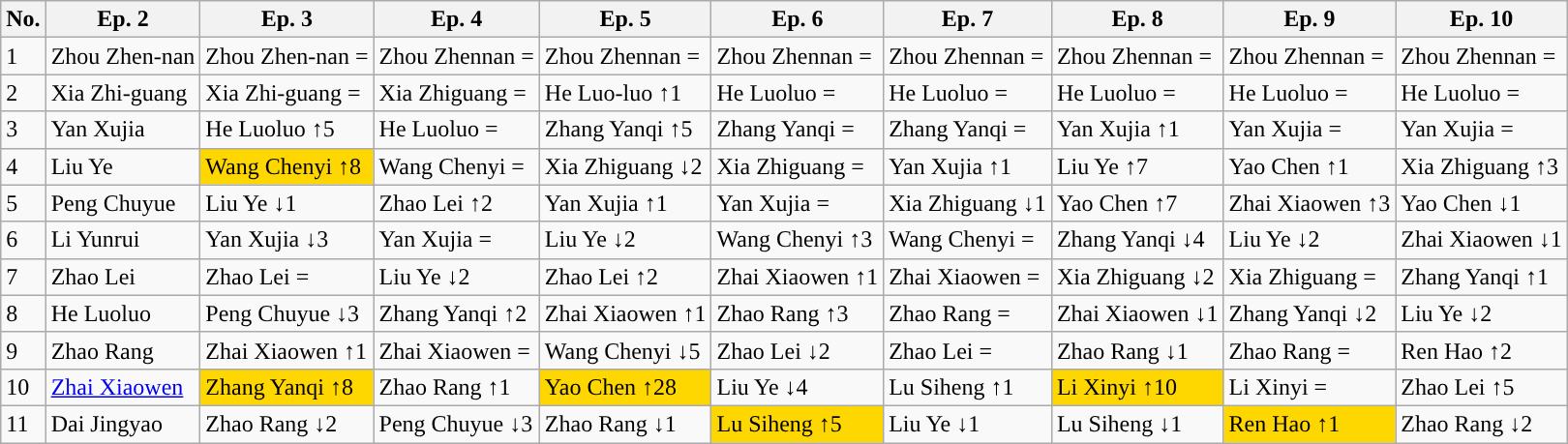<table class="wikitable sortable">
<tr>
<th>No.</th>
<th>Ep. 2</th>
<th>Ep. 3</th>
<th>Ep. 4</th>
<th>Ep. 5</th>
<th>Ep. 6</th>
<th>Ep. 7</th>
<th>Ep. 8</th>
<th>Ep. 9</th>
<th>Ep. 10</th>
</tr>
<tr>
<td>1</td>
<td>Zhou Zhen-nan</td>
<td>Zhou Zhen-nan =</td>
<td>Zhou Zhennan =</td>
<td>Zhou Zhennan =</td>
<td>Zhou Zhennan =</td>
<td>Zhou Zhennan =</td>
<td>Zhou Zhennan =</td>
<td>Zhou Zhennan =</td>
<td>Zhou Zhennan =</td>
</tr>
<tr>
<td>2</td>
<td>Xia Zhi-guang</td>
<td>Xia Zhi-guang =</td>
<td>Xia Zhiguang =</td>
<td>He Luo-luo ↑1</td>
<td>He Luoluo =</td>
<td>He Luoluo =</td>
<td>He Luoluo =</td>
<td>He Luoluo =</td>
<td>He Luoluo =</td>
</tr>
<tr>
<td>3</td>
<td>Yan Xujia</td>
<td>He Luoluo ↑5</td>
<td>He Luoluo =</td>
<td>Zhang Yanqi ↑5</td>
<td>Zhang Yanqi =</td>
<td>Zhang Yanqi =</td>
<td>Yan Xujia ↑1</td>
<td>Yan Xujia =</td>
<td>Yan Xujia =</td>
</tr>
<tr>
<td>4</td>
<td>Liu Ye</td>
<td style="background:gold">Wang Chenyi ↑8</td>
<td>Wang Chenyi =</td>
<td>Xia Zhiguang ↓2</td>
<td>Xia Zhiguang =</td>
<td>Yan Xujia ↑1</td>
<td>Liu Ye ↑7</td>
<td>Yao Chen ↑1</td>
<td>Xia Zhiguang ↑3</td>
</tr>
<tr>
<td>5</td>
<td>Peng Chuyue</td>
<td>Liu Ye ↓1</td>
<td>Zhao Lei ↑2</td>
<td>Yan Xujia ↑1</td>
<td>Yan Xujia =</td>
<td>Xia Zhiguang ↓1</td>
<td>Yao Chen ↑7</td>
<td>Zhai Xiaowen ↑3</td>
<td>Yao Chen ↓1</td>
</tr>
<tr>
<td>6</td>
<td>Li Yunrui</td>
<td>Yan Xujia ↓3</td>
<td>Yan Xujia =</td>
<td>Liu Ye ↓2</td>
<td>Wang Chenyi ↑3</td>
<td>Wang Chenyi =</td>
<td>Zhang Yanqi ↓4</td>
<td>Liu Ye ↓2</td>
<td>Zhai Xiaowen ↓1</td>
</tr>
<tr>
<td>7</td>
<td>Zhao Lei</td>
<td>Zhao Lei =</td>
<td>Liu Ye ↓2</td>
<td>Zhao Lei ↑2</td>
<td>Zhai Xiaowen ↑1</td>
<td>Zhai Xiaowen =</td>
<td>Xia Zhiguang ↓2</td>
<td>Xia Zhiguang =</td>
<td>Zhang Yanqi ↑1</td>
</tr>
<tr>
<td>8</td>
<td>He Luoluo</td>
<td>Peng Chuyue ↓3</td>
<td>Zhang Yanqi ↑2</td>
<td>Zhai Xiaowen ↑1</td>
<td>Zhao Rang ↑3</td>
<td>Zhao Rang =</td>
<td>Zhai Xiaowen ↓1</td>
<td>Zhang Yanqi ↓2</td>
<td>Liu Ye ↓2</td>
</tr>
<tr>
<td>9</td>
<td>Zhao Rang</td>
<td>Zhai Xiaowen ↑1</td>
<td>Zhai Xiaowen =</td>
<td>Wang Chenyi ↓5</td>
<td>Zhao Lei ↓2</td>
<td>Zhao Lei =</td>
<td>Zhao Rang ↓1</td>
<td>Zhao Rang =</td>
<td>Ren Hao ↑2</td>
</tr>
<tr>
<td>10</td>
<td><a href='#'>Zhai Xiaowen</a></td>
<td style="background:gold">Zhang Yanqi ↑8</td>
<td>Zhao Rang ↑1</td>
<td style="background:gold">Yao Chen ↑28</td>
<td>Liu Ye ↓4</td>
<td>Lu Siheng ↑1</td>
<td style="background:gold">Li Xinyi ↑10</td>
<td>Li Xinyi =</td>
<td>Zhao Lei ↑5</td>
</tr>
<tr>
<td>11</td>
<td>Dai Jingyao</td>
<td>Zhao Rang ↓2</td>
<td>Peng Chuyue ↓3</td>
<td>Zhao Rang ↓1</td>
<td style="background:gold">Lu Siheng ↑5</td>
<td>Liu Ye ↓1</td>
<td>Lu Siheng ↓1</td>
<td style="background:gold">Ren Hao ↑1</td>
<td>Zhao Rang ↓2</td>
</tr>
</table>
